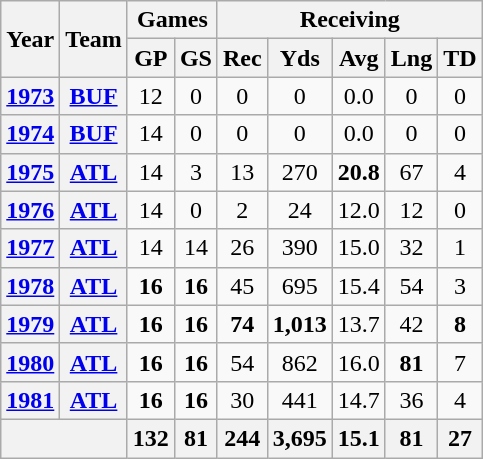<table class="wikitable" style="text-align:center">
<tr>
<th rowspan="2">Year</th>
<th rowspan="2">Team</th>
<th colspan="2">Games</th>
<th colspan="5">Receiving</th>
</tr>
<tr>
<th>GP</th>
<th>GS</th>
<th>Rec</th>
<th>Yds</th>
<th>Avg</th>
<th>Lng</th>
<th>TD</th>
</tr>
<tr>
<th><a href='#'>1973</a></th>
<th><a href='#'>BUF</a></th>
<td>12</td>
<td>0</td>
<td>0</td>
<td>0</td>
<td>0.0</td>
<td>0</td>
<td>0</td>
</tr>
<tr>
<th><a href='#'>1974</a></th>
<th><a href='#'>BUF</a></th>
<td>14</td>
<td>0</td>
<td>0</td>
<td>0</td>
<td>0.0</td>
<td>0</td>
<td>0</td>
</tr>
<tr>
<th><a href='#'>1975</a></th>
<th><a href='#'>ATL</a></th>
<td>14</td>
<td>3</td>
<td>13</td>
<td>270</td>
<td><strong>20.8</strong></td>
<td>67</td>
<td>4</td>
</tr>
<tr>
<th><a href='#'>1976</a></th>
<th><a href='#'>ATL</a></th>
<td>14</td>
<td>0</td>
<td>2</td>
<td>24</td>
<td>12.0</td>
<td>12</td>
<td>0</td>
</tr>
<tr>
<th><a href='#'>1977</a></th>
<th><a href='#'>ATL</a></th>
<td>14</td>
<td>14</td>
<td>26</td>
<td>390</td>
<td>15.0</td>
<td>32</td>
<td>1</td>
</tr>
<tr>
<th><a href='#'>1978</a></th>
<th><a href='#'>ATL</a></th>
<td><strong>16</strong></td>
<td><strong>16</strong></td>
<td>45</td>
<td>695</td>
<td>15.4</td>
<td>54</td>
<td>3</td>
</tr>
<tr>
<th><a href='#'>1979</a></th>
<th><a href='#'>ATL</a></th>
<td><strong>16</strong></td>
<td><strong>16</strong></td>
<td><strong>74</strong></td>
<td><strong>1,013</strong></td>
<td>13.7</td>
<td>42</td>
<td><strong>8</strong></td>
</tr>
<tr>
<th><a href='#'>1980</a></th>
<th><a href='#'>ATL</a></th>
<td><strong>16</strong></td>
<td><strong>16</strong></td>
<td>54</td>
<td>862</td>
<td>16.0</td>
<td><strong>81</strong></td>
<td>7</td>
</tr>
<tr>
<th><a href='#'>1981</a></th>
<th><a href='#'>ATL</a></th>
<td><strong>16</strong></td>
<td><strong>16</strong></td>
<td>30</td>
<td>441</td>
<td>14.7</td>
<td>36</td>
<td>4</td>
</tr>
<tr>
<th colspan="2"></th>
<th>132</th>
<th>81</th>
<th>244</th>
<th>3,695</th>
<th>15.1</th>
<th>81</th>
<th>27</th>
</tr>
</table>
